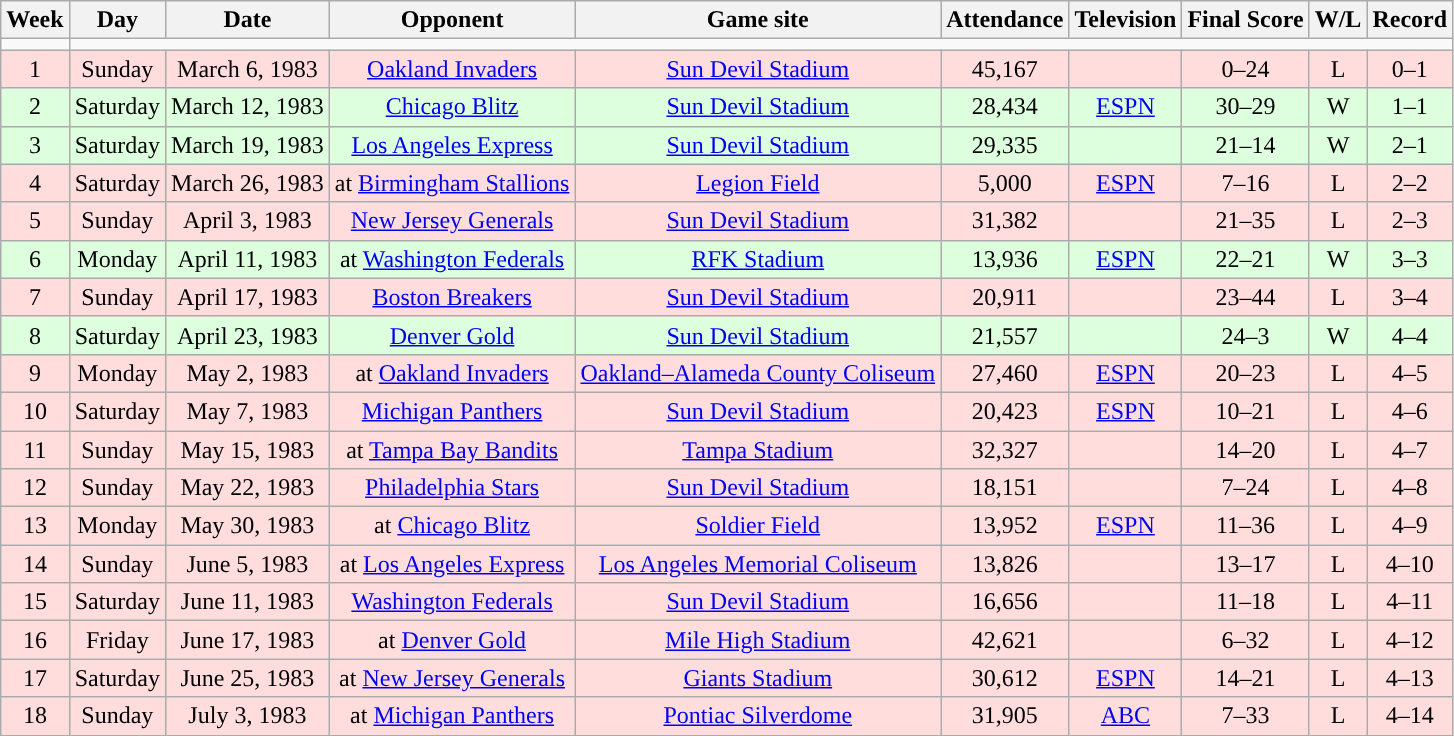<table class="wikitable" style="text-align:center">
<tr>
<th>Week</th>
<th>Day</th>
<th>Date</th>
<th>Opponent</th>
<th>Game site</th>
<th>Attendance</th>
<th>Television</th>
<th>Final Score</th>
<th>W/L</th>
<th>Record</th>
</tr>
<tr style="text-align:center;">
<td></td>
</tr>
<tr style='background: #fdd;'>
<td>1</td>
<td>Sunday</td>
<td>March 6, 1983</td>
<td><a href='#'>Oakland Invaders</a></td>
<td><a href='#'>Sun Devil Stadium</a></td>
<td>45,167</td>
<td></td>
<td>0–24</td>
<td>L</td>
<td>0–1</td>
</tr>
<tr style='background: #dfd;'>
<td>2</td>
<td>Saturday</td>
<td>March 12, 1983</td>
<td><a href='#'>Chicago Blitz</a></td>
<td><a href='#'>Sun Devil Stadium</a></td>
<td>28,434</td>
<td><a href='#'>ESPN</a></td>
<td>30–29</td>
<td>W</td>
<td>1–1</td>
</tr>
<tr style='background: #dfd;'>
<td>3</td>
<td>Saturday</td>
<td>March 19, 1983</td>
<td><a href='#'>Los Angeles Express</a></td>
<td><a href='#'>Sun Devil Stadium</a></td>
<td>29,335</td>
<td></td>
<td>21–14</td>
<td>W</td>
<td>2–1</td>
</tr>
<tr style='background: #fdd;'>
<td>4</td>
<td>Saturday</td>
<td>March 26, 1983</td>
<td>at <a href='#'>Birmingham Stallions</a></td>
<td><a href='#'>Legion Field</a></td>
<td>5,000</td>
<td><a href='#'>ESPN</a></td>
<td>7–16</td>
<td>L</td>
<td>2–2</td>
</tr>
<tr style='background: #fdd;'>
<td>5</td>
<td>Sunday</td>
<td>April 3, 1983</td>
<td><a href='#'>New Jersey Generals</a></td>
<td><a href='#'>Sun Devil Stadium</a></td>
<td>31,382</td>
<td></td>
<td>21–35</td>
<td>L</td>
<td>2–3</td>
</tr>
<tr style='background: #dfd;'>
<td>6</td>
<td>Monday</td>
<td>April 11, 1983</td>
<td>at <a href='#'>Washington Federals</a></td>
<td><a href='#'>RFK Stadium</a></td>
<td>13,936</td>
<td><a href='#'>ESPN</a></td>
<td>22–21</td>
<td>W</td>
<td>3–3</td>
</tr>
<tr style='background: #fdd;'>
<td>7</td>
<td>Sunday</td>
<td>April 17, 1983</td>
<td><a href='#'>Boston Breakers</a></td>
<td><a href='#'>Sun Devil Stadium</a></td>
<td>20,911</td>
<td></td>
<td>23–44</td>
<td>L</td>
<td>3–4</td>
</tr>
<tr style='background: #dfd;'>
<td>8</td>
<td>Saturday</td>
<td>April 23, 1983</td>
<td><a href='#'>Denver Gold</a></td>
<td><a href='#'>Sun Devil Stadium</a></td>
<td>21,557</td>
<td></td>
<td>24–3</td>
<td>W</td>
<td>4–4</td>
</tr>
<tr style='background: #fdd;'>
<td>9</td>
<td>Monday</td>
<td>May 2, 1983</td>
<td>at <a href='#'>Oakland Invaders</a></td>
<td><a href='#'>Oakland–Alameda County Coliseum</a></td>
<td>27,460</td>
<td><a href='#'>ESPN</a></td>
<td>20–23</td>
<td>L</td>
<td>4–5</td>
</tr>
<tr style='background: #fdd;'>
<td>10</td>
<td>Saturday</td>
<td>May 7, 1983</td>
<td><a href='#'>Michigan Panthers</a></td>
<td><a href='#'>Sun Devil Stadium</a></td>
<td>20,423</td>
<td><a href='#'>ESPN</a></td>
<td>10–21</td>
<td>L</td>
<td>4–6</td>
</tr>
<tr style='background: #fdd;'>
<td>11</td>
<td>Sunday</td>
<td>May 15, 1983</td>
<td>at <a href='#'>Tampa Bay Bandits</a></td>
<td><a href='#'>Tampa Stadium</a></td>
<td>32,327</td>
<td></td>
<td>14–20</td>
<td>L</td>
<td>4–7</td>
</tr>
<tr style='background: #fdd;'>
<td>12</td>
<td>Sunday</td>
<td>May 22, 1983</td>
<td><a href='#'>Philadelphia Stars</a></td>
<td><a href='#'>Sun Devil Stadium</a></td>
<td>18,151</td>
<td></td>
<td>7–24</td>
<td>L</td>
<td>4–8</td>
</tr>
<tr style='background: #fdd;'>
<td>13</td>
<td>Monday</td>
<td>May 30, 1983</td>
<td>at <a href='#'>Chicago Blitz</a></td>
<td><a href='#'>Soldier Field</a></td>
<td>13,952</td>
<td><a href='#'>ESPN</a></td>
<td>11–36</td>
<td>L</td>
<td>4–9</td>
</tr>
<tr style='background: #fdd;'>
<td>14</td>
<td>Sunday</td>
<td>June 5, 1983</td>
<td>at <a href='#'>Los Angeles Express</a></td>
<td><a href='#'>Los Angeles Memorial Coliseum</a></td>
<td>13,826</td>
<td></td>
<td>13–17</td>
<td>L</td>
<td>4–10</td>
</tr>
<tr style='background: #fdd;'>
<td>15</td>
<td>Saturday</td>
<td>June 11, 1983</td>
<td><a href='#'>Washington Federals</a></td>
<td><a href='#'>Sun Devil Stadium</a></td>
<td>16,656</td>
<td></td>
<td>11–18</td>
<td>L</td>
<td>4–11</td>
</tr>
<tr style='background: #fdd;'>
<td>16</td>
<td>Friday</td>
<td>June 17, 1983</td>
<td>at <a href='#'>Denver Gold</a></td>
<td><a href='#'>Mile High Stadium</a></td>
<td>42,621</td>
<td></td>
<td>6–32</td>
<td>L</td>
<td>4–12</td>
</tr>
<tr style='background: #fdd;'>
<td>17</td>
<td>Saturday</td>
<td>June 25, 1983</td>
<td>at <a href='#'>New Jersey Generals</a></td>
<td><a href='#'>Giants Stadium</a></td>
<td>30,612</td>
<td><a href='#'>ESPN</a></td>
<td>14–21</td>
<td>L</td>
<td>4–13</td>
</tr>
<tr style='background: #fdd;'>
<td>18</td>
<td>Sunday</td>
<td>July 3, 1983</td>
<td>at <a href='#'>Michigan Panthers</a></td>
<td><a href='#'>Pontiac Silverdome</a></td>
<td>31,905</td>
<td><a href='#'>ABC</a></td>
<td>7–33</td>
<td>L</td>
<td>4–14</td>
</tr>
</table>
